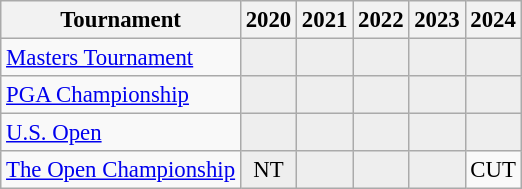<table class="wikitable" style="font-size:95%;text-align:center;">
<tr>
<th>Tournament</th>
<th>2020</th>
<th>2021</th>
<th>2022</th>
<th>2023</th>
<th>2024</th>
</tr>
<tr>
<td align=left><a href='#'>Masters Tournament</a></td>
<td style="background:#eeeeee;"></td>
<td style="background:#eeeeee;"></td>
<td style="background:#eeeeee;"></td>
<td style="background:#eeeeee;"></td>
<td style="background:#eeeeee;"></td>
</tr>
<tr>
<td align=left><a href='#'>PGA Championship</a></td>
<td style="background:#eeeeee;"></td>
<td style="background:#eeeeee;"></td>
<td style="background:#eeeeee;"></td>
<td style="background:#eeeeee;"></td>
<td style="background:#eeeeee;"></td>
</tr>
<tr>
<td align=left><a href='#'>U.S. Open</a></td>
<td style="background:#eeeeee;"></td>
<td style="background:#eeeeee;"></td>
<td style="background:#eeeeee;"></td>
<td style="background:#eeeeee;"></td>
<td style="background:#eeeeee;"></td>
</tr>
<tr>
<td align=left><a href='#'>The Open Championship</a></td>
<td style="background:#eeeeee;">NT</td>
<td style="background:#eeeeee;"></td>
<td style="background:#eeeeee;"></td>
<td style="background:#eeeeee;"></td>
<td>CUT</td>
</tr>
</table>
